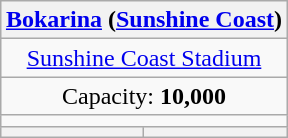<table class="wikitable" style="text-align:center; margin:1em auto;">
<tr>
<th colspan=2><a href='#'>Bokarina</a> (<a href='#'>Sunshine Coast</a>)</th>
</tr>
<tr>
<td colspan=2><a href='#'>Sunshine Coast Stadium</a></td>
</tr>
<tr>
<td colspan=2>Capacity: <strong>10,000</strong></td>
</tr>
<tr>
<td colspan=2></td>
</tr>
<tr>
<th></th>
<th></th>
</tr>
</table>
